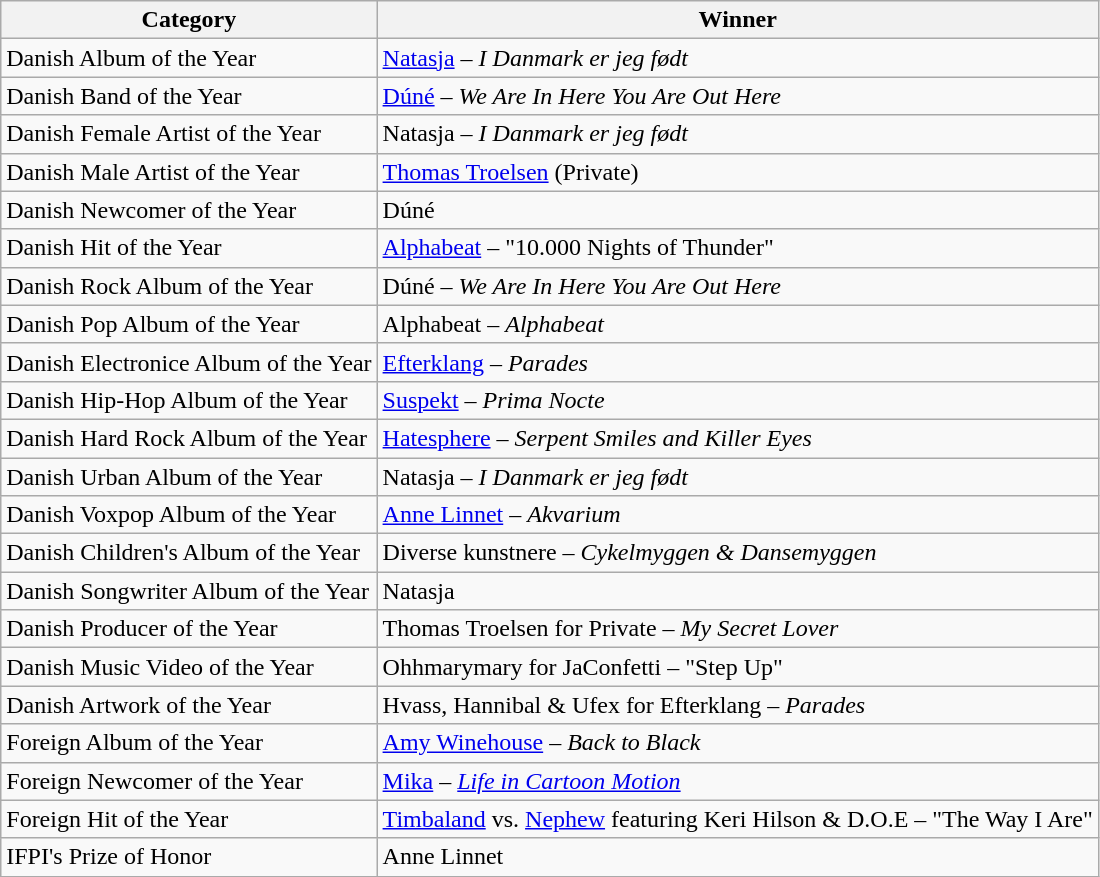<table class="wikitable">
<tr>
<th>Category</th>
<th>Winner</th>
</tr>
<tr>
<td>Danish Album of the Year</td>
<td><a href='#'>Natasja</a> – <em>I Danmark er jeg født</em></td>
</tr>
<tr>
<td>Danish Band of the Year</td>
<td><a href='#'>Dúné</a> – <em>We Are In Here You Are Out Here</em></td>
</tr>
<tr>
<td>Danish Female Artist of the Year</td>
<td>Natasja – <em>I Danmark er jeg født</em></td>
</tr>
<tr>
<td>Danish Male Artist of the Year</td>
<td><a href='#'>Thomas Troelsen</a> (Private)</td>
</tr>
<tr>
<td>Danish Newcomer of the Year</td>
<td>Dúné</td>
</tr>
<tr>
<td>Danish Hit of the Year</td>
<td><a href='#'>Alphabeat</a> – "10.000 Nights of Thunder"</td>
</tr>
<tr>
<td>Danish Rock Album of the Year</td>
<td>Dúné – <em>We Are In Here You Are Out Here</em></td>
</tr>
<tr>
<td>Danish Pop Album of the Year</td>
<td>Alphabeat – <em>Alphabeat</em></td>
</tr>
<tr>
<td>Danish Electronice Album of the Year</td>
<td><a href='#'>Efterklang</a> – <em>Parades</em></td>
</tr>
<tr>
<td>Danish Hip-Hop Album of the Year</td>
<td><a href='#'>Suspekt</a> – <em>Prima Nocte</em></td>
</tr>
<tr>
<td>Danish Hard Rock Album of the Year</td>
<td><a href='#'>Hatesphere</a> – <em>Serpent Smiles and Killer Eyes</em></td>
</tr>
<tr>
<td>Danish Urban Album of the Year</td>
<td>Natasja – <em>I Danmark er jeg født</em></td>
</tr>
<tr>
<td>Danish Voxpop Album of the Year</td>
<td><a href='#'>Anne Linnet</a> – <em>Akvarium</em></td>
</tr>
<tr>
<td>Danish Children's Album of the Year</td>
<td>Diverse kunstnere – <em>Cykelmyggen & Dansemyggen</em></td>
</tr>
<tr>
<td>Danish Songwriter Album of the Year</td>
<td>Natasja</td>
</tr>
<tr>
<td>Danish Producer of the Year</td>
<td>Thomas Troelsen for Private – <em>My Secret Lover</em></td>
</tr>
<tr>
<td>Danish Music Video of the Year</td>
<td>Ohhmarymary for JaConfetti – "Step Up"</td>
</tr>
<tr>
<td>Danish Artwork of the Year</td>
<td>Hvass, Hannibal & Ufex for Efterklang – <em>Parades</em></td>
</tr>
<tr>
<td>Foreign Album of the Year</td>
<td><a href='#'>Amy Winehouse</a> – <em>Back to Black</em></td>
</tr>
<tr>
<td>Foreign Newcomer of the Year</td>
<td><a href='#'>Mika</a> – <em><a href='#'>Life in Cartoon Motion</a></em></td>
</tr>
<tr>
<td>Foreign Hit of the Year</td>
<td><a href='#'>Timbaland</a> vs. <a href='#'>Nephew</a> featuring Keri Hilson & D.O.E – "The Way I Are"</td>
</tr>
<tr>
<td>IFPI's Prize of Honor</td>
<td>Anne Linnet</td>
</tr>
</table>
